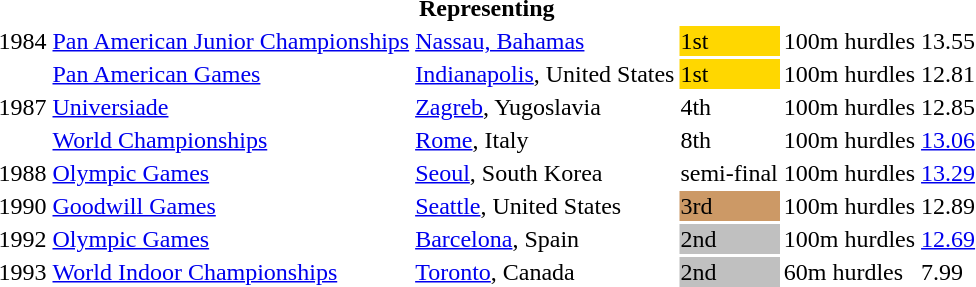<table>
<tr>
<th colspan="6">Representing </th>
</tr>
<tr>
<td>1984</td>
<td><a href='#'>Pan American Junior Championships</a></td>
<td><a href='#'>Nassau, Bahamas</a></td>
<td bgcolor=gold>1st</td>
<td>100m hurdles</td>
<td>13.55</td>
</tr>
<tr>
<td rowspan=3>1987</td>
<td><a href='#'>Pan American Games</a></td>
<td><a href='#'>Indianapolis</a>, United States</td>
<td bgcolor=gold>1st</td>
<td>100m hurdles</td>
<td>12.81</td>
</tr>
<tr>
<td><a href='#'>Universiade</a></td>
<td><a href='#'>Zagreb</a>, Yugoslavia</td>
<td>4th</td>
<td>100m hurdles</td>
<td>12.85</td>
</tr>
<tr>
<td><a href='#'>World Championships</a></td>
<td><a href='#'>Rome</a>, Italy</td>
<td>8th</td>
<td>100m hurdles</td>
<td><a href='#'>13.06</a></td>
</tr>
<tr>
<td>1988</td>
<td><a href='#'>Olympic Games</a></td>
<td><a href='#'>Seoul</a>, South Korea</td>
<td>semi-final</td>
<td>100m hurdles</td>
<td><a href='#'>13.29</a></td>
</tr>
<tr>
<td>1990</td>
<td><a href='#'>Goodwill Games</a></td>
<td><a href='#'>Seattle</a>, United States</td>
<td bgcolor=cc9966>3rd</td>
<td>100m hurdles</td>
<td>12.89</td>
</tr>
<tr>
<td>1992</td>
<td><a href='#'>Olympic Games</a></td>
<td><a href='#'>Barcelona</a>, Spain</td>
<td bgcolor=silver>2nd</td>
<td>100m hurdles</td>
<td><a href='#'>12.69</a></td>
</tr>
<tr>
<td>1993</td>
<td><a href='#'>World Indoor Championships</a></td>
<td><a href='#'>Toronto</a>, Canada</td>
<td bgcolor=silver>2nd</td>
<td>60m hurdles</td>
<td>7.99</td>
</tr>
</table>
